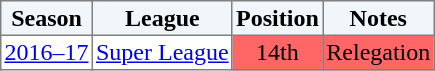<table border="1" cellpadding="2" style="border-collapse:collapse; text-align:center; font-size:normal;">
<tr style="background:#f0f6fa;">
<th>Season</th>
<th>League</th>
<th>Position</th>
<th>Notes</th>
</tr>
<tr>
<td><a href='#'>2016–17</a></td>
<td><a href='#'>Super League</a></td>
<td bgcolor=FF6666>14th</td>
<td bgcolor=FF6666>Relegation</td>
</tr>
</table>
